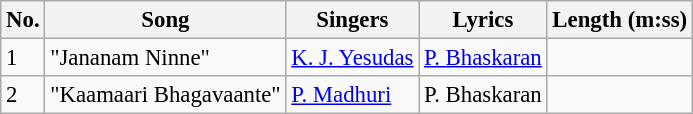<table class="wikitable" style="font-size:95%;">
<tr>
<th>No.</th>
<th>Song</th>
<th>Singers</th>
<th>Lyrics</th>
<th>Length (m:ss)</th>
</tr>
<tr>
<td>1</td>
<td>"Jananam Ninne"</td>
<td><a href='#'>K. J. Yesudas</a></td>
<td><a href='#'>P. Bhaskaran</a></td>
<td></td>
</tr>
<tr>
<td>2</td>
<td>"Kaamaari Bhagavaante"</td>
<td><a href='#'>P. Madhuri</a></td>
<td>P. Bhaskaran</td>
<td></td>
</tr>
</table>
